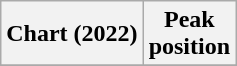<table class="wikitable plainrowheaders" style="text-align:center">
<tr>
<th scope="col">Chart (2022)</th>
<th scope="col">Peak<br>position</th>
</tr>
<tr>
</tr>
</table>
